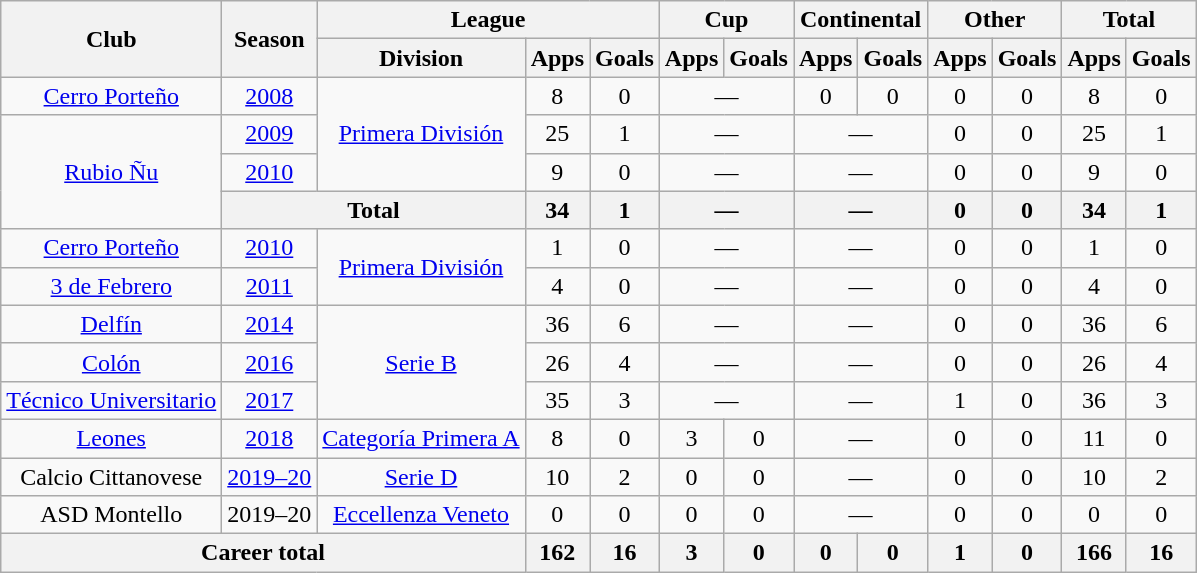<table class="wikitable" style="text-align:center">
<tr>
<th rowspan="2">Club</th>
<th rowspan="2">Season</th>
<th colspan="3">League</th>
<th colspan="2">Cup</th>
<th colspan="2">Continental</th>
<th colspan="2">Other</th>
<th colspan="2">Total</th>
</tr>
<tr>
<th>Division</th>
<th>Apps</th>
<th>Goals</th>
<th>Apps</th>
<th>Goals</th>
<th>Apps</th>
<th>Goals</th>
<th>Apps</th>
<th>Goals</th>
<th>Apps</th>
<th>Goals</th>
</tr>
<tr>
<td rowspan="1"><a href='#'>Cerro Porteño</a></td>
<td><a href='#'>2008</a></td>
<td rowspan="3"><a href='#'>Primera División</a></td>
<td>8</td>
<td>0</td>
<td colspan="2">—</td>
<td>0</td>
<td>0</td>
<td>0</td>
<td>0</td>
<td>8</td>
<td>0</td>
</tr>
<tr>
<td rowspan="3"><a href='#'>Rubio Ñu</a></td>
<td><a href='#'>2009</a></td>
<td>25</td>
<td>1</td>
<td colspan="2">—</td>
<td colspan="2">—</td>
<td>0</td>
<td>0</td>
<td>25</td>
<td>1</td>
</tr>
<tr>
<td><a href='#'>2010</a></td>
<td>9</td>
<td>0</td>
<td colspan="2">—</td>
<td colspan="2">—</td>
<td>0</td>
<td>0</td>
<td>9</td>
<td>0</td>
</tr>
<tr>
<th colspan="2">Total</th>
<th>34</th>
<th>1</th>
<th colspan="2">—</th>
<th colspan="2">—</th>
<th>0</th>
<th>0</th>
<th>34</th>
<th>1</th>
</tr>
<tr>
<td rowspan="1"><a href='#'>Cerro Porteño</a></td>
<td><a href='#'>2010</a></td>
<td rowspan="2"><a href='#'>Primera División</a></td>
<td>1</td>
<td>0</td>
<td colspan="2">—</td>
<td colspan="2">—</td>
<td>0</td>
<td>0</td>
<td>1</td>
<td>0</td>
</tr>
<tr>
<td rowspan="1"><a href='#'>3 de Febrero</a></td>
<td><a href='#'>2011</a></td>
<td>4</td>
<td>0</td>
<td colspan="2">—</td>
<td colspan="2">—</td>
<td>0</td>
<td>0</td>
<td>4</td>
<td>0</td>
</tr>
<tr>
<td rowspan="1"><a href='#'>Delfín</a></td>
<td><a href='#'>2014</a></td>
<td rowspan="3"><a href='#'>Serie B</a></td>
<td>36</td>
<td>6</td>
<td colspan="2">—</td>
<td colspan="2">—</td>
<td>0</td>
<td>0</td>
<td>36</td>
<td>6</td>
</tr>
<tr>
<td rowspan="1"><a href='#'>Colón</a></td>
<td><a href='#'>2016</a></td>
<td>26</td>
<td>4</td>
<td colspan="2">—</td>
<td colspan="2">—</td>
<td>0</td>
<td>0</td>
<td>26</td>
<td>4</td>
</tr>
<tr>
<td rowspan="1"><a href='#'>Técnico Universitario</a></td>
<td><a href='#'>2017</a></td>
<td>35</td>
<td>3</td>
<td colspan="2">—</td>
<td colspan="2">—</td>
<td>1</td>
<td>0</td>
<td>36</td>
<td>3</td>
</tr>
<tr>
<td rowspan="1"><a href='#'>Leones</a></td>
<td><a href='#'>2018</a></td>
<td rowspan="1"><a href='#'>Categoría Primera A</a></td>
<td>8</td>
<td>0</td>
<td>3</td>
<td>0</td>
<td colspan="2">—</td>
<td>0</td>
<td>0</td>
<td>11</td>
<td>0</td>
</tr>
<tr>
<td rowspan="1">Calcio Cittanovese</td>
<td><a href='#'>2019–20</a></td>
<td rowspan="1"><a href='#'>Serie D</a></td>
<td>10</td>
<td>2</td>
<td>0</td>
<td>0</td>
<td colspan="2">—</td>
<td>0</td>
<td>0</td>
<td>10</td>
<td>2</td>
</tr>
<tr>
<td rowspan="1">ASD Montello</td>
<td>2019–20</td>
<td rowspan="1"><a href='#'>Eccellenza Veneto</a></td>
<td>0</td>
<td>0</td>
<td>0</td>
<td>0</td>
<td colspan="2">—</td>
<td>0</td>
<td>0</td>
<td>0</td>
<td>0</td>
</tr>
<tr>
<th colspan="3">Career total</th>
<th>162</th>
<th>16</th>
<th>3</th>
<th>0</th>
<th>0</th>
<th>0</th>
<th>1</th>
<th>0</th>
<th>166</th>
<th>16</th>
</tr>
</table>
